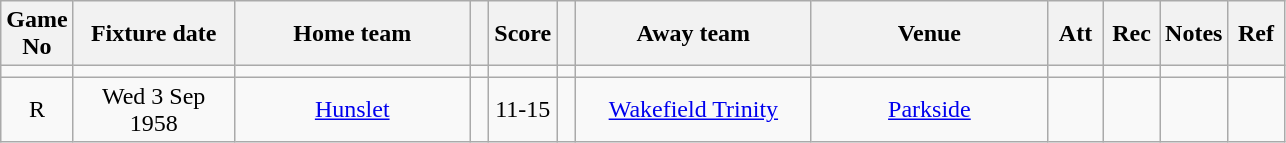<table class="wikitable" style="text-align:center;">
<tr>
<th width=20 abbr="No">Game No</th>
<th width=100 abbr="Date">Fixture date</th>
<th width=150 abbr="Home team">Home team</th>
<th width=5 abbr="space"></th>
<th width=20 abbr="Score">Score</th>
<th width=5 abbr="space"></th>
<th width=150 abbr="Away team">Away team</th>
<th width=150 abbr="Venue">Venue</th>
<th width=30 abbr="Att">Att</th>
<th width=30 abbr="Rec">Rec</th>
<th width=20 abbr="Notes">Notes</th>
<th width=30 abbr="Ref">Ref</th>
</tr>
<tr>
<td></td>
<td></td>
<td></td>
<td></td>
<td></td>
<td></td>
<td></td>
<td></td>
<td></td>
<td></td>
<td></td>
<td></td>
</tr>
<tr>
<td>R</td>
<td>Wed 3 Sep 1958</td>
<td><a href='#'>Hunslet</a></td>
<td></td>
<td>11-15</td>
<td></td>
<td><a href='#'>Wakefield Trinity</a></td>
<td><a href='#'>Parkside</a></td>
<td></td>
<td></td>
<td></td>
<td></td>
</tr>
</table>
